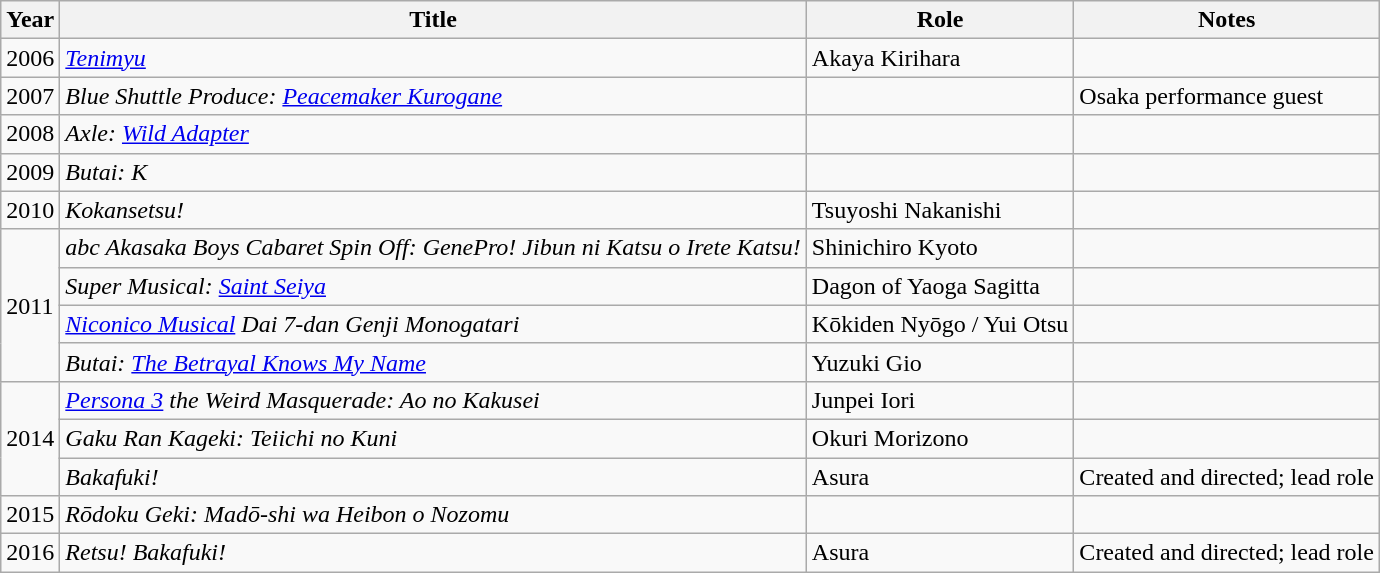<table class="wikitable">
<tr>
<th>Year</th>
<th>Title</th>
<th>Role</th>
<th>Notes</th>
</tr>
<tr>
<td>2006</td>
<td><em><a href='#'>Tenimyu</a></em></td>
<td>Akaya Kirihara</td>
<td></td>
</tr>
<tr>
<td>2007</td>
<td><em>Blue Shuttle Produce: <a href='#'>Peacemaker Kurogane</a></em></td>
<td></td>
<td>Osaka performance guest</td>
</tr>
<tr>
<td>2008</td>
<td><em>Axle: <a href='#'>Wild Adapter</a></em></td>
<td></td>
<td></td>
</tr>
<tr>
<td>2009</td>
<td><em>Butai: K</em></td>
<td></td>
<td></td>
</tr>
<tr>
<td>2010</td>
<td><em>Kokansetsu!</em></td>
<td>Tsuyoshi Nakanishi</td>
<td></td>
</tr>
<tr>
<td rowspan="4">2011</td>
<td><em>abc Akasaka Boys Cabaret Spin Off: GenePro! Jibun ni Katsu o Irete Katsu!</em></td>
<td>Shinichiro Kyoto</td>
<td></td>
</tr>
<tr>
<td><em>Super Musical: <a href='#'>Saint Seiya</a></em></td>
<td>Dagon of Yaoga Sagitta</td>
<td></td>
</tr>
<tr>
<td><em><a href='#'>Niconico Musical</a> Dai 7-dan Genji Monogatari</em></td>
<td>Kōkiden Nyōgo / Yui Otsu</td>
<td></td>
</tr>
<tr>
<td><em>Butai: <a href='#'>The Betrayal Knows My Name</a></em></td>
<td>Yuzuki Gio</td>
<td></td>
</tr>
<tr>
<td rowspan="3">2014</td>
<td><em><a href='#'>Persona 3</a> the Weird Masquerade: Ao no Kakusei</em></td>
<td>Junpei Iori</td>
<td></td>
</tr>
<tr>
<td><em>Gaku Ran Kageki: Teiichi no Kuni</em></td>
<td>Okuri Morizono</td>
<td></td>
</tr>
<tr>
<td><em>Bakafuki!</em></td>
<td>Asura</td>
<td>Created and directed; lead role</td>
</tr>
<tr>
<td>2015</td>
<td><em>Rōdoku Geki: Madō-shi wa Heibon o Nozomu</em></td>
<td></td>
<td></td>
</tr>
<tr>
<td>2016</td>
<td><em>Retsu! Bakafuki!</em></td>
<td>Asura</td>
<td>Created and directed; lead role</td>
</tr>
</table>
